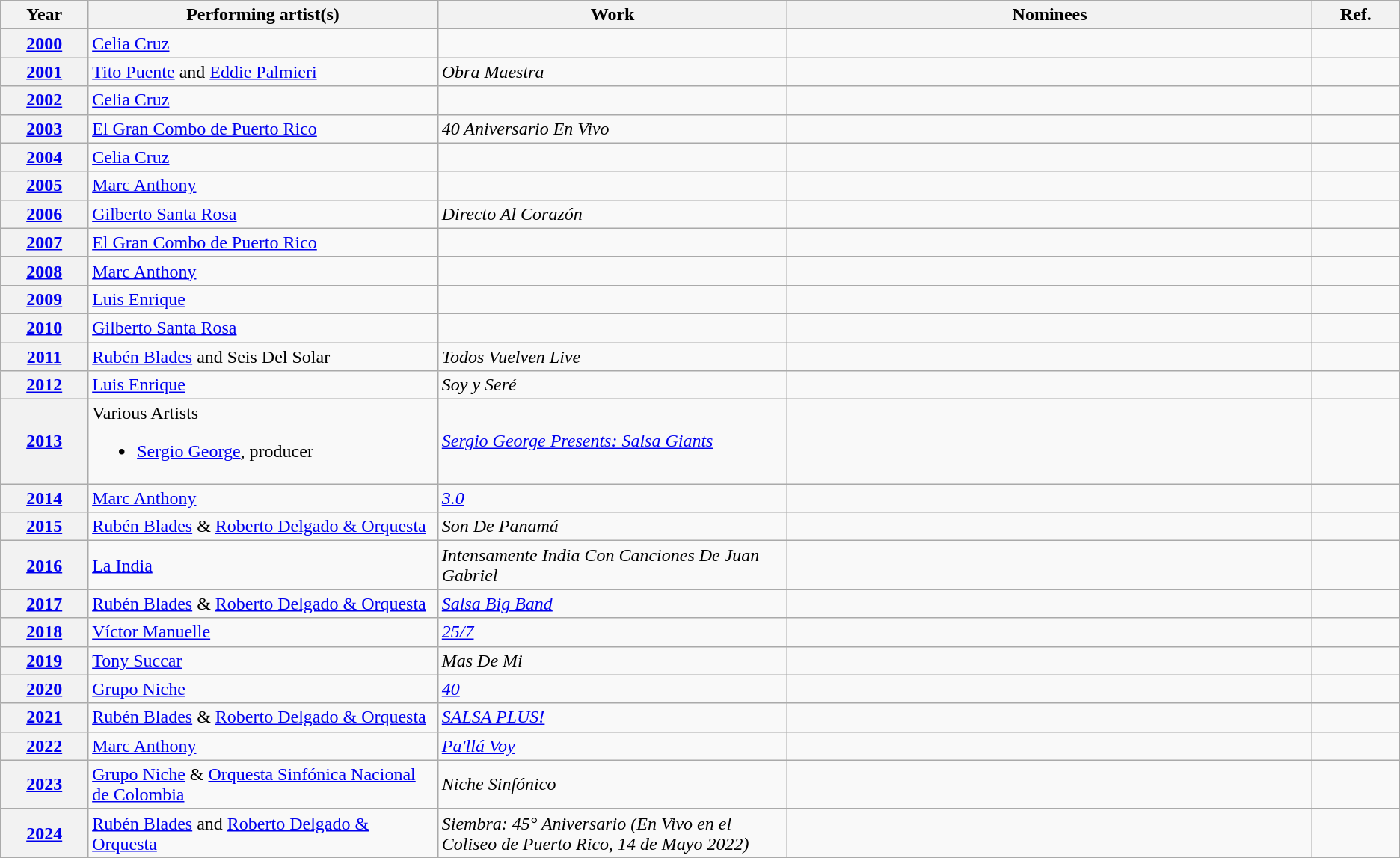<table class="wikitable plainrowheaders sortable">
<tr>
<th scope="col" width="5%">Year</th>
<th scope="col" width="20%">Performing artist(s)</th>
<th scope="col" width="20%">Work</th>
<th scope="col" class="unsortable" width="30%">Nominees</th>
<th scope="col" class="unsortable" width="5%">Ref.</th>
</tr>
<tr>
<th scope="row" style="text-align:center;"><a href='#'><strong>2000</strong></a></th>
<td scope="row"> <a href='#'>Celia Cruz</a></td>
<td scope="row"></td>
<td></td>
<td style="text-align:center;" scope="row"></td>
</tr>
<tr>
<th scope="row" style="text-align:center;"><a href='#'><strong>2001</strong></a></th>
<td scope="row"> <a href='#'>Tito Puente</a> and <a href='#'>Eddie Palmieri</a></td>
<td scope="row"><em>Obra Maestra</em></td>
<td></td>
<td style="text-align:center;" scope="row"></td>
</tr>
<tr>
<th scope="row" style="text-align:center;"><a href='#'><strong>2002</strong></a></th>
<td scope="row"> <a href='#'>Celia Cruz</a></td>
<td scope="row"></td>
<td></td>
<td style="text-align:center;" scope="row"></td>
</tr>
<tr>
<th scope="row" style="text-align:center;"><a href='#'><strong>2003</strong></a></th>
<td scope="row"> <a href='#'>El Gran Combo de Puerto Rico</a></td>
<td scope="row"><em>40 Aniversario En Vivo</em></td>
<td></td>
<td style="text-align:center;" scope="row"></td>
</tr>
<tr>
<th scope="row" style="text-align:center;"><a href='#'><strong>2004</strong></a></th>
<td scope="row"> <a href='#'>Celia Cruz</a></td>
<td scope="row"></td>
<td></td>
<td style="text-align:center;" scope="row"></td>
</tr>
<tr>
<th scope="row" style="text-align:center;"><a href='#'><strong>2005</strong></a></th>
<td scope="row"> <a href='#'>Marc Anthony</a></td>
<td scope="row"></td>
<td></td>
<td style="text-align:center;" scope="row"></td>
</tr>
<tr>
<th scope="row" style="text-align:center;"><a href='#'><strong>2006</strong></a></th>
<td scope="row"> <a href='#'>Gilberto Santa Rosa</a></td>
<td scope="row"><em>Directo Al Corazón</em></td>
<td></td>
<td style="text-align:center;" scope="row"></td>
</tr>
<tr>
<th scope="row" style="text-align:center;"><a href='#'><strong>2007</strong></a></th>
<td scope="row"> <a href='#'>El Gran Combo de Puerto Rico</a></td>
<td scope="row"></td>
<td></td>
<td style="text-align:center;" scope="row"></td>
</tr>
<tr>
<th scope="row" style="text-align:center;"><a href='#'><strong>2008</strong></a></th>
<td scope="row"> <a href='#'>Marc Anthony</a></td>
<td scope="row"></td>
<td></td>
<td style="text-align:center;" scope="row"></td>
</tr>
<tr>
<th scope="row" style="text-align:center;"><a href='#'><strong>2009</strong></a></th>
<td scope="row"> <a href='#'>Luis Enrique</a></td>
<td scope="row"></td>
<td></td>
<td style="text-align:center;" scope="row"></td>
</tr>
<tr>
<th scope="row" style="text-align:center;"><a href='#'><strong>2010</strong></a></th>
<td scope="row"> <a href='#'>Gilberto Santa Rosa</a></td>
<td scope="row"></td>
<td></td>
<td style="text-align:center;" scope="row"></td>
</tr>
<tr>
<th scope="row" style="text-align:center;"><a href='#'><strong>2011</strong></a></th>
<td scope="row"> <a href='#'>Rubén Blades</a> and Seis Del Solar</td>
<td scope="row"><em>Todos Vuelven Live</em></td>
<td></td>
<td style="text-align:center;" scope="row"></td>
</tr>
<tr>
<th scope="row" style="text-align:center;"><a href='#'><strong>2012</strong></a></th>
<td scope="row"> <a href='#'>Luis Enrique</a></td>
<td scope="row"><em>Soy y Seré</em></td>
<td></td>
<td></td>
</tr>
<tr>
<th scope="row" style="text-align:center;"><a href='#'><strong>2013</strong></a></th>
<td scope="row"> Various Artists<br><ul><li><a href='#'>Sergio George</a>, producer</li></ul></td>
<td scope="row"><em><a href='#'>Sergio George Presents: Salsa Giants</a></em></td>
<td></td>
<td></td>
</tr>
<tr>
<th scope="row" style="text-align:center;"><a href='#'><strong>2014</strong></a></th>
<td scope="row"> <a href='#'>Marc Anthony</a></td>
<td scope="row"><em><a href='#'>3.0</a></em></td>
<td></td>
<td></td>
</tr>
<tr>
<th scope="row" style="text-align:center;"><a href='#'><strong>2015</strong></a></th>
<td scope="row"> <a href='#'>Rubén Blades</a> & <a href='#'>Roberto Delgado & Orquesta</a></td>
<td scope="row"><em>Son De Panamá</em></td>
<td></td>
<td></td>
</tr>
<tr>
<th scope="row" style="text-align:center;"><a href='#'><strong>2016</strong></a></th>
<td scope="row"> <a href='#'>La India</a></td>
<td scope="row"><em>Intensamente India Con Canciones De Juan Gabriel</em></td>
<td></td>
<td></td>
</tr>
<tr>
<th scope="row" style="text-align:center;"><a href='#'><strong>2017</strong></a></th>
<td scope="row"> <a href='#'>Rubén Blades</a> & <a href='#'>Roberto Delgado & Orquesta</a></td>
<td scope="row"><em><a href='#'>Salsa Big Band</a></em></td>
<td></td>
<td></td>
</tr>
<tr>
<th scope="row" style="text-align:center;"><a href='#'><strong>2018</strong></a></th>
<td scope="row"> <a href='#'>Víctor Manuelle</a></td>
<td scope="row"><em><a href='#'>25/7</a></em></td>
<td></td>
<td></td>
</tr>
<tr>
<th scope="row" style="text-align:center;"><a href='#'><strong>2019</strong></a></th>
<td scope="row">  <a href='#'>Tony Succar</a></td>
<td scope="row"><em>Mas De Mi</em></td>
<td></td>
<td></td>
</tr>
<tr>
<th scope="row" style="text-align:center;"><a href='#'><strong>2020</strong></a></th>
<td scope="row"> <a href='#'>Grupo Niche</a></td>
<td scope="row"><em><a href='#'>40</a></em></td>
<td></td>
<td></td>
</tr>
<tr>
<th scope="row" style="text-align:center;"><a href='#'><strong>2021</strong></a></th>
<td scope="row"> <a href='#'>Rubén Blades</a> & <a href='#'>Roberto Delgado & Orquesta</a></td>
<td scope="row"><em><a href='#'>SALSA PLUS!</a></em></td>
<td></td>
<td></td>
</tr>
<tr>
<th style="text-align:center;" scope="row"><a href='#'><strong>2022</strong></a></th>
<td> <a href='#'>Marc Anthony</a></td>
<td><em><a href='#'>Pa'llá Voy</a></em></td>
<td></td>
<td></td>
</tr>
<tr>
<th style="text-align:center;" scope="row"><a href='#'><strong>2023</strong></a></th>
<td> <a href='#'>Grupo Niche</a> & <a href='#'>Orquesta Sinfónica Nacional de Colombia</a></td>
<td><em>Niche Sinfónico</em></td>
<td></td>
<td style="text-align:center;"></td>
</tr>
<tr>
<th style="text-align:center;" scope="row"><a href='#'><strong>2024</strong></a></th>
<td> <a href='#'>Rubén Blades</a> and <a href='#'>Roberto Delgado & Orquesta</a></td>
<td><em>Siembra: 45° Aniversario (En Vivo en el Coliseo de Puerto Rico, 14 de Mayo 2022)</em></td>
<td></td>
<td align="center"></td>
</tr>
<tr>
</tr>
</table>
